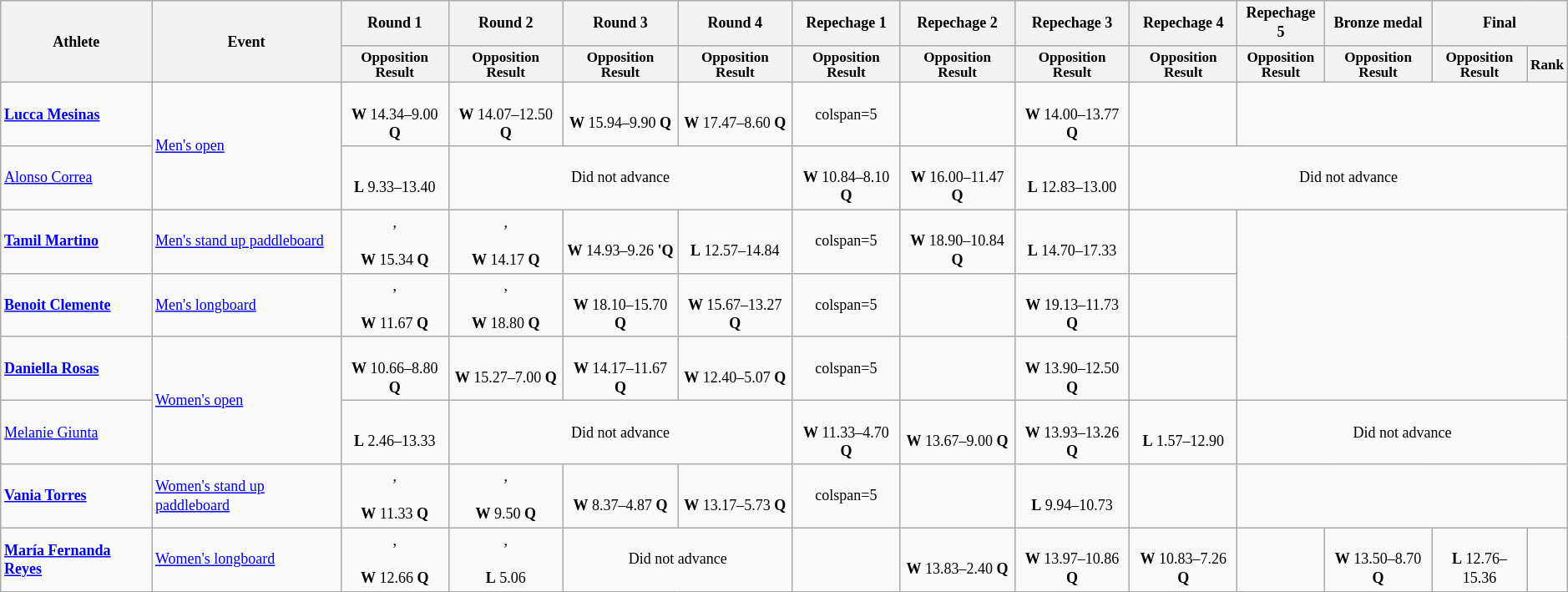<table class=wikitable style=font-size:75%;text-align:center>
<tr>
<th rowspan=2>Athlete</th>
<th rowspan=2>Event</th>
<th>Round 1</th>
<th>Round 2</th>
<th>Round 3</th>
<th>Round 4</th>
<th>Repechage 1</th>
<th>Repechage 2</th>
<th>Repechage 3</th>
<th>Repechage 4</th>
<th>Repechage 5</th>
<th>Bronze medal</th>
<th colspan=2>Final</th>
</tr>
<tr style=font-size:95%>
<th>Opposition<br>Result</th>
<th>Opposition<br>Result</th>
<th>Opposition<br>Result</th>
<th>Opposition<br>Result</th>
<th>Opposition<br>Result</th>
<th>Opposition<br>Result</th>
<th>Opposition<br>Result</th>
<th>Opposition<br>Result</th>
<th>Opposition<br>Result</th>
<th>Opposition<br>Result</th>
<th>Opposition<br>Result</th>
<th>Rank</th>
</tr>
<tr>
<td align=left><strong><a href='#'>Lucca Mesinas</a></strong></td>
<td align=left rowspan=2><a href='#'>Men's open</a></td>
<td><br><strong>W</strong> 14.34–9.00 <strong>Q</strong></td>
<td><br><strong>W</strong> 14.07–12.50 <strong>Q</strong></td>
<td><br><strong>W</strong> 15.94–9.90 <strong>Q</strong></td>
<td><br><strong>W</strong> 17.47–8.60 <strong>Q</strong></td>
<td>colspan=5 </td>
<td></td>
<td><br><strong>W</strong> 14.00–13.77 <strong>Q</strong></td>
<td></td>
</tr>
<tr>
<td align=left><a href='#'>Alonso Correa</a></td>
<td><br><strong>L</strong> 9.33–13.40</td>
<td colspan=3>Did not advance</td>
<td><br><strong>W</strong> 10.84–8.10 <strong>Q</strong></td>
<td><br><strong>W</strong> 16.00–11.47 <strong>Q</strong></td>
<td><br><strong>L</strong> 12.83–13.00</td>
<td colspan=5>Did not advance</td>
</tr>
<tr>
<td align=left><strong><a href='#'>Tamil Martino</a></strong></td>
<td align=left><a href='#'>Men's stand up paddleboard</a></td>
<td>,<br><br><strong>W</strong> 15.34 <strong>Q</strong></td>
<td>,<br><br><strong>W</strong> 14.17 <strong>Q</strong></td>
<td><br><strong>W</strong> 14.93–9.26 <strong>'Q</strong></td>
<td><br><strong>L</strong> 12.57–14.84</td>
<td>colspan=5 </td>
<td><br><strong>W</strong> 18.90–10.84 <strong>Q</strong></td>
<td><br><strong>L</strong> 14.70–17.33</td>
<td></td>
</tr>
<tr>
<td align=left><strong><a href='#'>Benoit Clemente</a></strong></td>
<td align=left><a href='#'>Men's longboard</a></td>
<td>,<br><br><strong>W</strong> 11.67 <strong>Q</strong></td>
<td>,<br><br><strong>W</strong> 18.80 <strong>Q</strong></td>
<td><br><strong>W</strong> 18.10–15.70 <strong>Q</strong></td>
<td><br><strong>W</strong> 15.67–13.27 <strong>Q</strong></td>
<td>colspan=5 </td>
<td></td>
<td><br><strong>W</strong> 19.13–11.73 <strong>Q</strong></td>
<td></td>
</tr>
<tr>
<td align=left><strong><a href='#'>Daniella Rosas</a></strong></td>
<td align=left rowspan=2><a href='#'>Women's open</a></td>
<td><br><strong>W</strong> 10.66–8.80 <strong>Q</strong></td>
<td><br><strong>W</strong> 15.27–7.00 <strong>Q</strong></td>
<td><br><strong>W</strong> 14.17–11.67 <strong>Q</strong></td>
<td><br><strong>W</strong> 12.40–5.07 <strong>Q</strong></td>
<td>colspan=5 </td>
<td></td>
<td><br><strong>W</strong> 13.90–12.50 <strong>Q</strong></td>
<td></td>
</tr>
<tr>
<td align=left><a href='#'>Melanie Giunta</a></td>
<td><br><strong>L</strong> 2.46–13.33</td>
<td colspan=3>Did not advance</td>
<td><br><strong>W</strong> 11.33–4.70 <strong>Q</strong></td>
<td><br><strong>W</strong> 13.67–9.00 <strong>Q</strong></td>
<td><br><strong>W</strong> 13.93–13.26 <strong>Q</strong></td>
<td><br><strong>L</strong> 1.57–12.90</td>
<td colspan=4>Did not advance</td>
</tr>
<tr>
<td align=left><strong><a href='#'>Vania Torres</a></strong></td>
<td align=left><a href='#'>Women's stand up paddleboard</a></td>
<td>,<br><br><strong>W</strong> 11.33 <strong>Q</strong></td>
<td>,<br><br><strong>W</strong> 9.50 <strong>Q</strong></td>
<td><br><strong>W</strong> 8.37–4.87 <strong>Q</strong></td>
<td><br><strong>W</strong> 13.17–5.73 <strong>Q</strong></td>
<td>colspan=5 </td>
<td></td>
<td><br><strong>L</strong> 9.94–10.73</td>
<td></td>
</tr>
<tr>
<td align=left><strong><a href='#'>María Fernanda Reyes</a></strong></td>
<td align=left><a href='#'>Women's longboard</a></td>
<td>,<br><br><strong>W</strong> 12.66 <strong>Q</strong></td>
<td>,<br><br><strong>L</strong> 5.06</td>
<td colspan=2>Did not advance</td>
<td></td>
<td><br><strong>W</strong> 13.83–2.40 <strong>Q</strong></td>
<td><br><strong>W</strong> 13.97–10.86 <strong>Q</strong></td>
<td><br><strong>W</strong> 10.83–7.26 <strong>Q</strong></td>
<td></td>
<td><br><strong>W</strong> 13.50–8.70 <strong>Q</strong></td>
<td><br><strong>L</strong> 12.76–15.36</td>
<td></td>
</tr>
</table>
